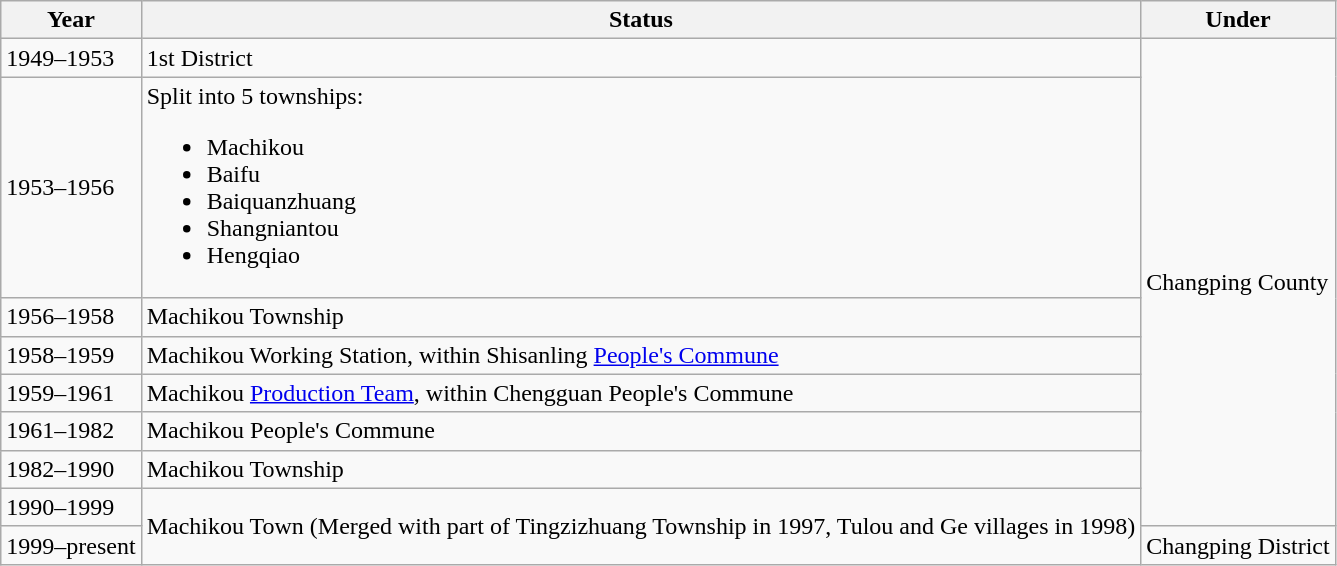<table class="wikitable">
<tr>
<th>Year</th>
<th>Status</th>
<th>Under</th>
</tr>
<tr>
<td>1949–1953</td>
<td>1st District</td>
<td rowspan="8">Changping County</td>
</tr>
<tr>
<td>1953–1956</td>
<td>Split into 5 townships:<br><ul><li>Machikou</li><li>Baifu</li><li>Baiquanzhuang</li><li>Shangniantou</li><li>Hengqiao</li></ul></td>
</tr>
<tr>
<td>1956–1958</td>
<td>Machikou Township</td>
</tr>
<tr>
<td>1958–1959</td>
<td>Machikou Working Station, within Shisanling <a href='#'>People's Commune</a></td>
</tr>
<tr>
<td>1959–1961</td>
<td>Machikou <a href='#'>Production Team</a>, within Chengguan People's Commune</td>
</tr>
<tr>
<td>1961–1982</td>
<td>Machikou People's Commune</td>
</tr>
<tr>
<td>1982–1990</td>
<td>Machikou Township</td>
</tr>
<tr>
<td>1990–1999</td>
<td rowspan="2">Machikou Town (Merged with part of Tingzizhuang Township in 1997, Tulou and Ge villages in 1998)</td>
</tr>
<tr>
<td>1999–present</td>
<td>Changping District</td>
</tr>
</table>
